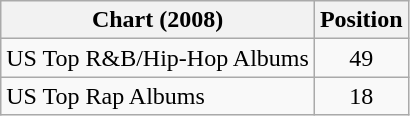<table class="wikitable sortable">
<tr>
<th>Chart (2008)</th>
<th>Position</th>
</tr>
<tr>
<td>US Top R&B/Hip-Hop Albums</td>
<td style="text-align:center;">49</td>
</tr>
<tr>
<td>US Top Rap Albums</td>
<td style="text-align:center;">18</td>
</tr>
</table>
